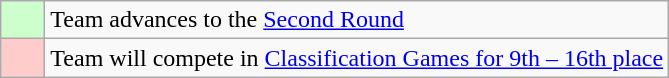<table class="wikitable">
<tr>
<td style="background: #ccffcc;width:22px"></td>
<td>Team advances to the <a href='#'>Second Round</a></td>
</tr>
<tr>
<td style="background: #ffcccc;"></td>
<td>Team will compete in <a href='#'>Classification Games for 9th – 16th place</a></td>
</tr>
</table>
